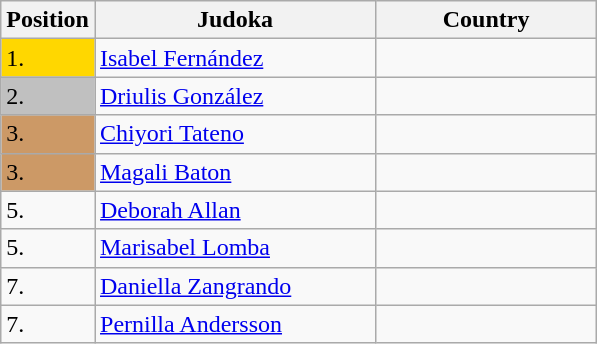<table class=wikitable>
<tr>
<th>Position</th>
<th width=180>Judoka</th>
<th width=140>Country</th>
</tr>
<tr>
<td bgcolor=gold>1.</td>
<td><a href='#'>Isabel Fernández</a></td>
<td></td>
</tr>
<tr>
<td bgcolor=silver>2.</td>
<td><a href='#'>Driulis González</a></td>
<td></td>
</tr>
<tr>
<td bgcolor=CC9966>3.</td>
<td><a href='#'>Chiyori Tateno</a></td>
<td></td>
</tr>
<tr>
<td bgcolor=CC9966>3.</td>
<td><a href='#'>Magali Baton</a></td>
<td></td>
</tr>
<tr>
<td>5.</td>
<td><a href='#'>Deborah Allan</a></td>
<td></td>
</tr>
<tr>
<td>5.</td>
<td><a href='#'>Marisabel Lomba</a></td>
<td></td>
</tr>
<tr>
<td>7.</td>
<td><a href='#'>Daniella Zangrando</a></td>
<td></td>
</tr>
<tr>
<td>7.</td>
<td><a href='#'>Pernilla Andersson</a></td>
<td></td>
</tr>
</table>
